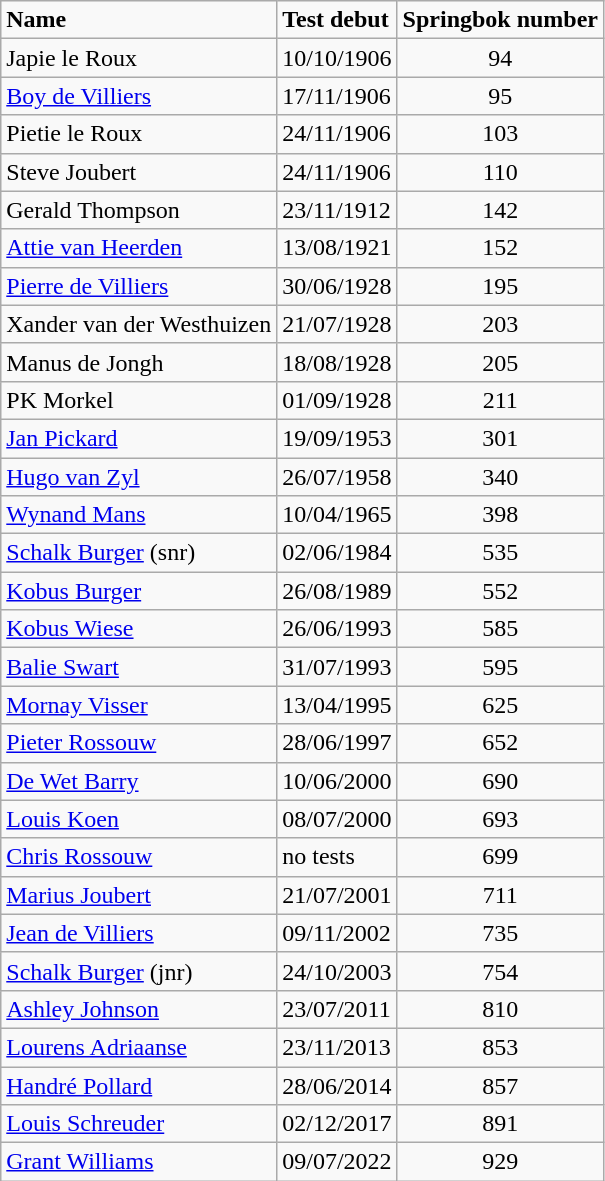<table class="wikitable">
<tr>
<td><strong>Name</strong></td>
<td><strong>Test debut</strong></td>
<td align=center><strong>Springbok number</strong></td>
</tr>
<tr>
<td>Japie le Roux</td>
<td>10/10/1906</td>
<td align=center>94</td>
</tr>
<tr>
<td><a href='#'>Boy de Villiers</a></td>
<td>17/11/1906</td>
<td align=center>95</td>
</tr>
<tr>
<td>Pietie le Roux</td>
<td>24/11/1906</td>
<td align=center>103</td>
</tr>
<tr>
<td>Steve Joubert</td>
<td>24/11/1906</td>
<td align=center>110</td>
</tr>
<tr>
<td>Gerald Thompson</td>
<td>23/11/1912</td>
<td align=center>142</td>
</tr>
<tr>
<td><a href='#'>Attie van Heerden</a></td>
<td>13/08/1921</td>
<td align=center>152</td>
</tr>
<tr>
<td><a href='#'>Pierre de Villiers</a></td>
<td>30/06/1928</td>
<td align=center>195</td>
</tr>
<tr>
<td>Xander van der Westhuizen</td>
<td>21/07/1928</td>
<td align=center>203</td>
</tr>
<tr>
<td>Manus de Jongh</td>
<td>18/08/1928</td>
<td align=center>205</td>
</tr>
<tr>
<td>PK Morkel</td>
<td>01/09/1928</td>
<td align=center>211</td>
</tr>
<tr>
<td><a href='#'>Jan Pickard</a></td>
<td>19/09/1953</td>
<td align=center>301</td>
</tr>
<tr>
<td><a href='#'>Hugo van Zyl</a></td>
<td>26/07/1958</td>
<td align=center>340</td>
</tr>
<tr>
<td><a href='#'>Wynand Mans</a></td>
<td>10/04/1965</td>
<td align=center>398</td>
</tr>
<tr>
<td><a href='#'>Schalk Burger</a> (snr)</td>
<td>02/06/1984</td>
<td align=center>535</td>
</tr>
<tr>
<td><a href='#'>Kobus Burger</a></td>
<td>26/08/1989</td>
<td align=center>552</td>
</tr>
<tr>
<td><a href='#'>Kobus Wiese</a></td>
<td>26/06/1993</td>
<td align=center>585</td>
</tr>
<tr>
<td><a href='#'>Balie Swart</a></td>
<td>31/07/1993</td>
<td align=center>595</td>
</tr>
<tr>
<td><a href='#'>Mornay Visser</a></td>
<td>13/04/1995</td>
<td align=center>625</td>
</tr>
<tr>
<td><a href='#'>Pieter Rossouw</a></td>
<td>28/06/1997</td>
<td align=center>652</td>
</tr>
<tr>
<td><a href='#'>De Wet Barry</a></td>
<td>10/06/2000</td>
<td align=center>690</td>
</tr>
<tr>
<td><a href='#'>Louis Koen</a></td>
<td>08/07/2000</td>
<td align=center>693</td>
</tr>
<tr>
<td><a href='#'>Chris Rossouw</a></td>
<td>no tests</td>
<td align=center>699</td>
</tr>
<tr>
<td><a href='#'>Marius Joubert</a></td>
<td>21/07/2001</td>
<td align=center>711</td>
</tr>
<tr>
<td><a href='#'>Jean de Villiers</a></td>
<td>09/11/2002</td>
<td align=center>735</td>
</tr>
<tr>
<td><a href='#'>Schalk Burger</a> (jnr)</td>
<td>24/10/2003</td>
<td align=center>754</td>
</tr>
<tr>
<td><a href='#'>Ashley Johnson</a></td>
<td>23/07/2011</td>
<td align=center>810</td>
</tr>
<tr>
<td><a href='#'>Lourens Adriaanse</a></td>
<td>23/11/2013</td>
<td align=center>853</td>
</tr>
<tr>
<td><a href='#'>Handré Pollard</a></td>
<td>28/06/2014</td>
<td align=center>857</td>
</tr>
<tr>
<td><a href='#'>Louis Schreuder</a></td>
<td>02/12/2017</td>
<td align=center>891</td>
</tr>
<tr>
<td><a href='#'>Grant Williams</a></td>
<td>09/07/2022</td>
<td align=center>929</td>
</tr>
</table>
